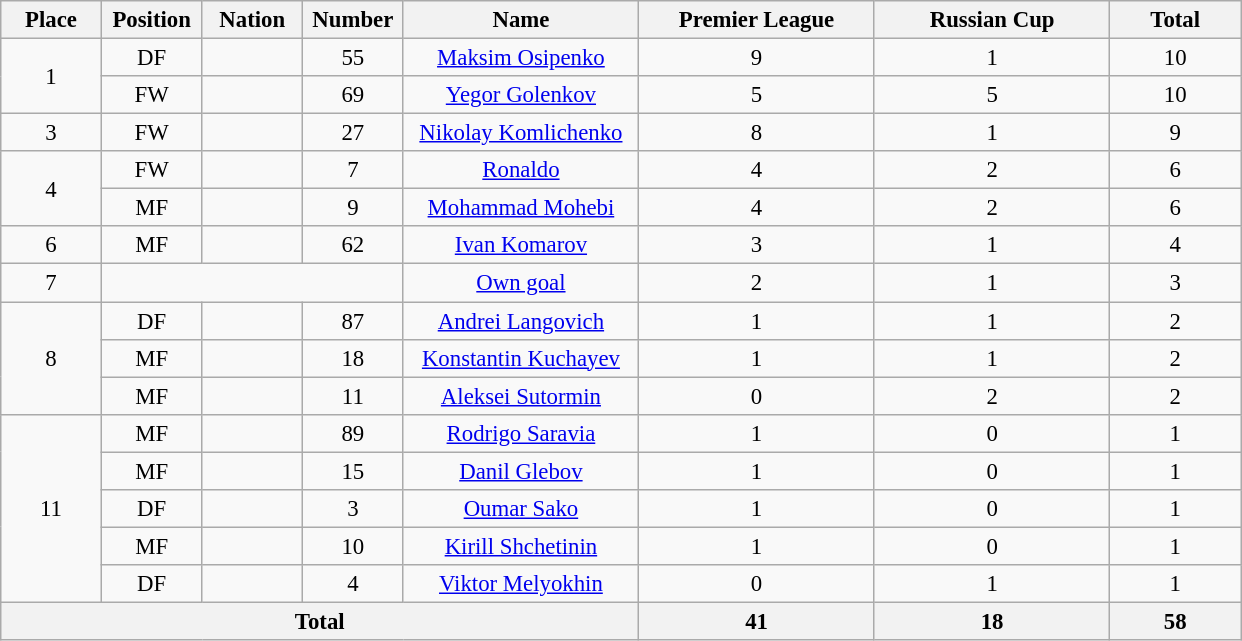<table class="wikitable" style="font-size: 95%; text-align: center;">
<tr>
<th width=60>Place</th>
<th width=60>Position</th>
<th width=60>Nation</th>
<th width=60>Number</th>
<th width=150>Name</th>
<th width=150>Premier League</th>
<th width=150>Russian Cup</th>
<th width=80>Total</th>
</tr>
<tr>
<td rowspan="2">1</td>
<td>DF</td>
<td></td>
<td>55</td>
<td><a href='#'>Maksim Osipenko</a></td>
<td>9</td>
<td>1</td>
<td>10</td>
</tr>
<tr>
<td>FW</td>
<td></td>
<td>69</td>
<td><a href='#'>Yegor Golenkov</a></td>
<td>5</td>
<td>5</td>
<td>10</td>
</tr>
<tr>
<td>3</td>
<td>FW</td>
<td></td>
<td>27</td>
<td><a href='#'>Nikolay Komlichenko</a></td>
<td>8</td>
<td>1</td>
<td>9</td>
</tr>
<tr>
<td rowspan="2">4</td>
<td>FW</td>
<td></td>
<td>7</td>
<td><a href='#'>Ronaldo</a></td>
<td>4</td>
<td>2</td>
<td>6</td>
</tr>
<tr>
<td>MF</td>
<td></td>
<td>9</td>
<td><a href='#'>Mohammad Mohebi</a></td>
<td>4</td>
<td>2</td>
<td>6</td>
</tr>
<tr>
<td>6</td>
<td>MF</td>
<td></td>
<td>62</td>
<td><a href='#'>Ivan Komarov</a></td>
<td>3</td>
<td>1</td>
<td>4</td>
</tr>
<tr>
<td>7</td>
<td colspan="3"></td>
<td><a href='#'>Own goal</a></td>
<td>2</td>
<td>1</td>
<td>3</td>
</tr>
<tr>
<td rowspan="3">8</td>
<td>DF</td>
<td></td>
<td>87</td>
<td><a href='#'>Andrei Langovich</a></td>
<td>1</td>
<td>1</td>
<td>2</td>
</tr>
<tr>
<td>MF</td>
<td></td>
<td>18</td>
<td><a href='#'>Konstantin Kuchayev</a></td>
<td>1</td>
<td>1</td>
<td>2</td>
</tr>
<tr>
<td>MF</td>
<td></td>
<td>11</td>
<td><a href='#'>Aleksei Sutormin</a></td>
<td>0</td>
<td>2</td>
<td>2</td>
</tr>
<tr>
<td rowspan="5">11</td>
<td>MF</td>
<td></td>
<td>89</td>
<td><a href='#'>Rodrigo Saravia</a></td>
<td>1</td>
<td>0</td>
<td>1</td>
</tr>
<tr>
<td>MF</td>
<td></td>
<td>15</td>
<td><a href='#'>Danil Glebov</a></td>
<td>1</td>
<td>0</td>
<td>1</td>
</tr>
<tr>
<td>DF</td>
<td></td>
<td>3</td>
<td><a href='#'>Oumar Sako</a></td>
<td>1</td>
<td>0</td>
<td>1</td>
</tr>
<tr>
<td>MF</td>
<td></td>
<td>10</td>
<td><a href='#'>Kirill Shchetinin</a></td>
<td>1</td>
<td>0</td>
<td>1</td>
</tr>
<tr>
<td>DF</td>
<td></td>
<td>4</td>
<td><a href='#'>Viktor Melyokhin</a></td>
<td>0</td>
<td>1</td>
<td>1</td>
</tr>
<tr>
<th colspan=5>Total</th>
<th>41</th>
<th>18</th>
<th>58</th>
</tr>
</table>
